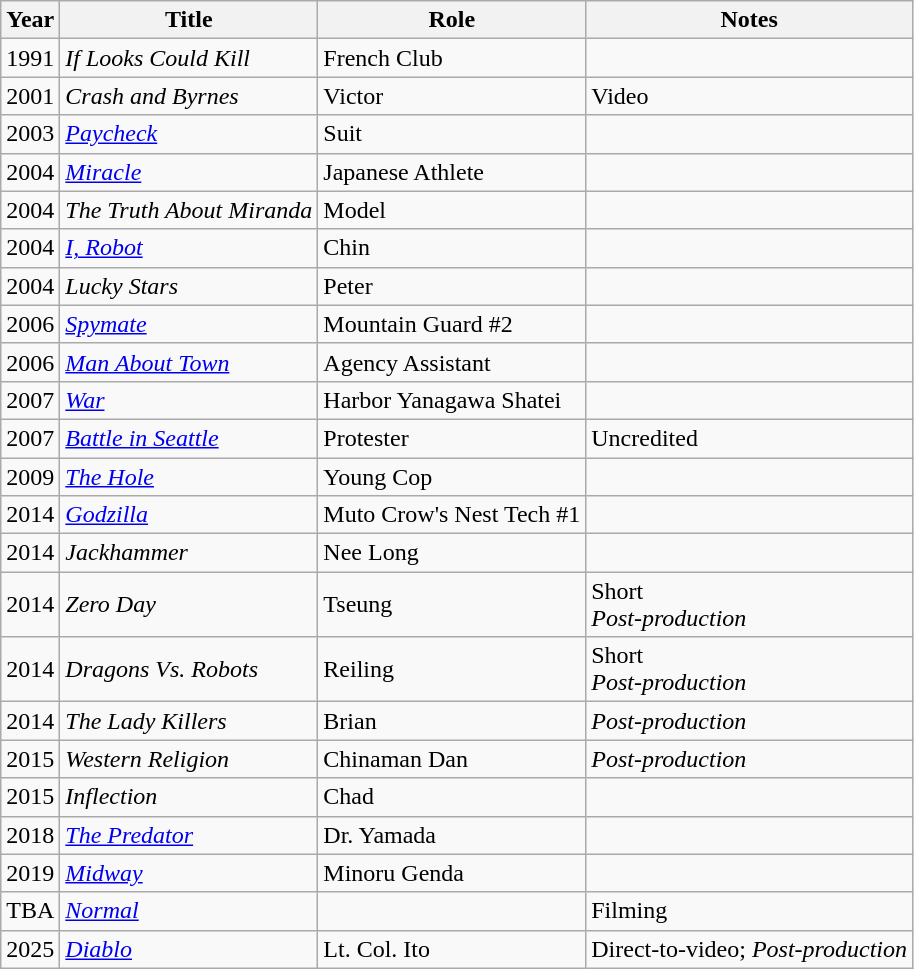<table class="wikitable sortable">
<tr>
<th>Year</th>
<th>Title</th>
<th>Role</th>
<th class="unsortable">Notes</th>
</tr>
<tr>
<td>1991</td>
<td><em>If Looks Could Kill</em></td>
<td>French Club</td>
<td></td>
</tr>
<tr>
<td>2001</td>
<td><em>Crash and Byrnes</em></td>
<td>Victor</td>
<td>Video</td>
</tr>
<tr>
<td>2003</td>
<td><em><a href='#'>Paycheck</a></em></td>
<td>Suit</td>
<td></td>
</tr>
<tr>
<td>2004</td>
<td><em><a href='#'>Miracle</a></em></td>
<td>Japanese Athlete</td>
<td></td>
</tr>
<tr>
<td>2004</td>
<td><em>The Truth About Miranda</em></td>
<td>Model</td>
<td></td>
</tr>
<tr>
<td>2004</td>
<td><em><a href='#'>I, Robot</a></em></td>
<td>Chin</td>
<td></td>
</tr>
<tr>
<td>2004</td>
<td><em>Lucky Stars</em></td>
<td>Peter</td>
<td></td>
</tr>
<tr>
<td>2006</td>
<td><em><a href='#'>Spymate</a></em></td>
<td>Mountain Guard #2</td>
<td></td>
</tr>
<tr>
<td>2006</td>
<td><em><a href='#'>Man About Town</a></em></td>
<td>Agency Assistant</td>
<td></td>
</tr>
<tr>
<td>2007</td>
<td><em><a href='#'>War</a></em></td>
<td>Harbor Yanagawa Shatei</td>
<td></td>
</tr>
<tr>
<td>2007</td>
<td><em><a href='#'>Battle in Seattle</a></em></td>
<td>Protester</td>
<td>Uncredited</td>
</tr>
<tr>
<td>2009</td>
<td><em><a href='#'>The Hole</a></em></td>
<td>Young Cop</td>
<td></td>
</tr>
<tr>
<td>2014</td>
<td><em><a href='#'>Godzilla</a></em></td>
<td>Muto Crow's Nest Tech #1</td>
<td></td>
</tr>
<tr>
<td>2014</td>
<td><em>Jackhammer</em></td>
<td>Nee Long</td>
<td></td>
</tr>
<tr>
<td>2014</td>
<td><em>Zero Day</em></td>
<td>Tseung</td>
<td>Short<br><em>Post-production</em></td>
</tr>
<tr>
<td>2014</td>
<td><em>Dragons Vs. Robots</em></td>
<td>Reiling</td>
<td>Short<br><em>Post-production</em></td>
</tr>
<tr>
<td>2014</td>
<td><em>The Lady Killers</em></td>
<td>Brian</td>
<td><em>Post-production</em></td>
</tr>
<tr>
<td>2015</td>
<td><em>Western Religion</em></td>
<td>Chinaman Dan</td>
<td><em>Post-production</em></td>
</tr>
<tr>
<td>2015</td>
<td><em>Inflection</em></td>
<td>Chad</td>
<td></td>
</tr>
<tr>
<td>2018</td>
<td><em><a href='#'>The Predator</a></em></td>
<td>Dr. Yamada</td>
<td></td>
</tr>
<tr>
<td>2019</td>
<td><em><a href='#'>Midway</a></em></td>
<td>Minoru Genda</td>
<td></td>
</tr>
<tr>
<td>TBA</td>
<td><em><a href='#'>Normal</a></em></td>
<td></td>
<td>Filming</td>
</tr>
<tr>
<td>2025</td>
<td><em><a href='#'>Diablo</a></em></td>
<td>Lt. Col. Ito</td>
<td>Direct-to-video; <em>Post-production</em></td>
</tr>
</table>
